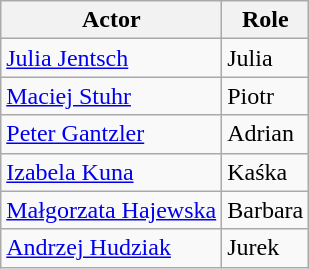<table class="wikitable">
<tr>
<th>Actor</th>
<th>Role</th>
</tr>
<tr>
<td><a href='#'>Julia Jentsch</a></td>
<td>Julia</td>
</tr>
<tr>
<td><a href='#'>Maciej Stuhr</a></td>
<td>Piotr</td>
</tr>
<tr>
<td><a href='#'>Peter Gantzler</a></td>
<td>Adrian</td>
</tr>
<tr>
<td><a href='#'>Izabela Kuna</a></td>
<td>Kaśka</td>
</tr>
<tr>
<td><a href='#'>Małgorzata Hajewska</a></td>
<td>Barbara</td>
</tr>
<tr>
<td><a href='#'>Andrzej Hudziak</a></td>
<td>Jurek</td>
</tr>
</table>
